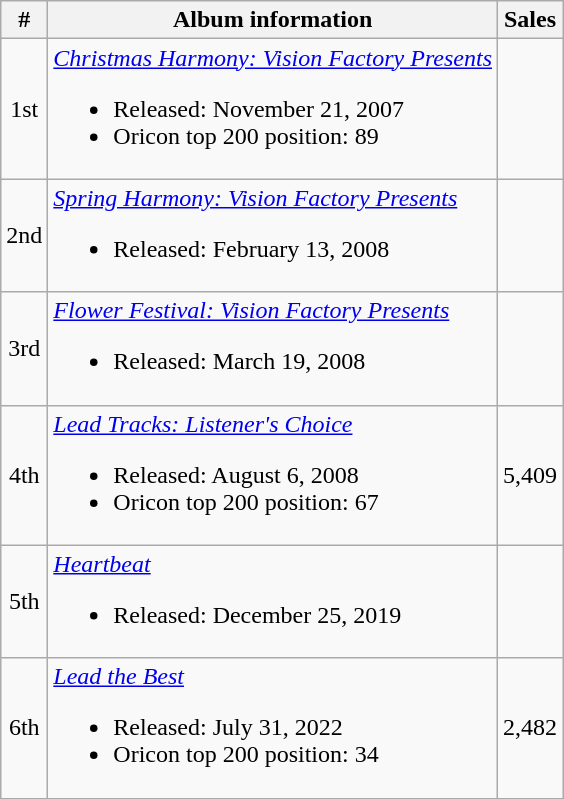<table class="wikitable">
<tr>
<th align="left">#</th>
<th align="left">Album information</th>
<th align="left">Sales</th>
</tr>
<tr>
<td align="center">1st</td>
<td align="left"><em><a href='#'>Christmas Harmony: Vision Factory Presents</a></em><br><ul><li>Released: November 21, 2007</li><li>Oricon top 200 position: 89</li></ul></td>
<td align="center"></td>
</tr>
<tr>
<td align="center">2nd</td>
<td align="left"><em><a href='#'>Spring Harmony: Vision Factory Presents</a></em><br><ul><li>Released: February 13, 2008</li></ul></td>
<td align="center"></td>
</tr>
<tr>
<td align="center">3rd</td>
<td align="left"><em><a href='#'>Flower Festival: Vision Factory Presents</a></em><br><ul><li>Released: March 19, 2008</li></ul></td>
<td align="center"></td>
</tr>
<tr>
<td align="center">4th</td>
<td align="left"><em><a href='#'>Lead Tracks: Listener's Choice</a></em><br><ul><li>Released: August 6, 2008</li><li>Oricon top 200 position: 67</li></ul></td>
<td align="center">5,409</td>
</tr>
<tr>
<td align="center">5th</td>
<td align="left"><em><a href='#'>Heartbeat</a></em><br><ul><li>Released: December 25, 2019</li></ul></td>
<td align="center"></td>
</tr>
<tr>
<td align="center">6th</td>
<td align="left"><em><a href='#'>Lead the Best</a></em><br><ul><li>Released: July 31, 2022</li><li>Oricon top 200 position: 34</li></ul></td>
<td align="center">2,482</td>
</tr>
</table>
